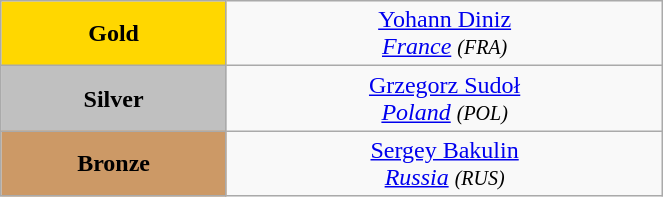<table class="wikitable" style=" text-align:center; " width="35%">
<tr>
<td bgcolor="gold"><strong>Gold</strong></td>
<td> <a href='#'>Yohann Diniz</a><br><em><a href='#'>France</a> <small>(FRA)</small></em></td>
</tr>
<tr>
<td bgcolor="silver"><strong>Silver</strong></td>
<td> <a href='#'>Grzegorz Sudoł</a><br><em><a href='#'>Poland</a> <small>(POL)</small></em></td>
</tr>
<tr>
<td bgcolor="CC9966"><strong>Bronze</strong></td>
<td> <a href='#'>Sergey Bakulin</a><br><em><a href='#'>Russia</a> <small>(RUS)</small></em></td>
</tr>
</table>
